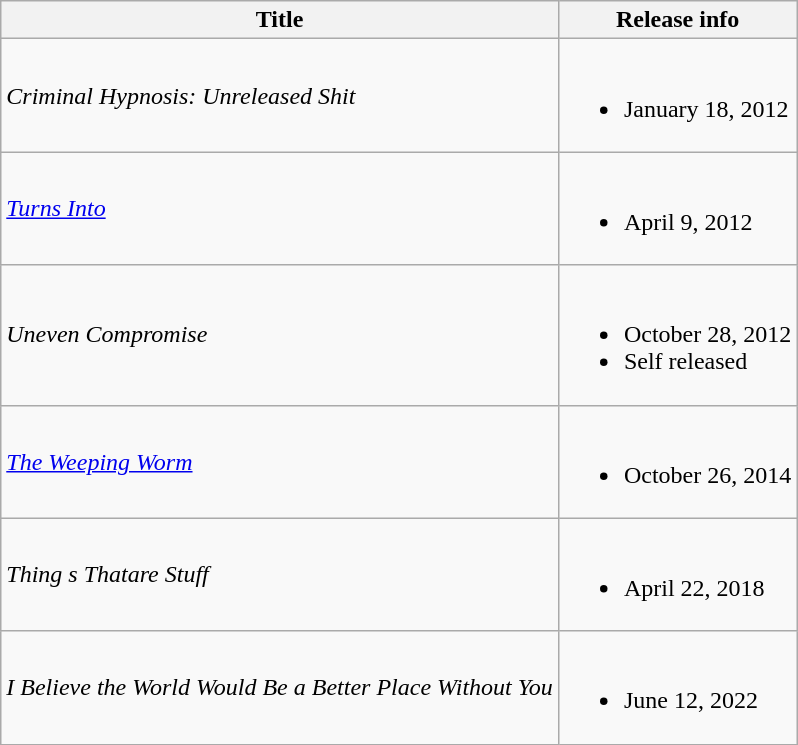<table class="wikitable">
<tr>
<th>Title</th>
<th>Release info</th>
</tr>
<tr>
<td><em>Criminal Hypnosis: Unreleased Shit</em></td>
<td><br><ul><li>January 18, 2012</li></ul></td>
</tr>
<tr>
<td><em><a href='#'>Turns Into</a></em></td>
<td><br><ul><li>April 9, 2012</li></ul></td>
</tr>
<tr>
<td><em>Uneven Compromise</em></td>
<td><br><ul><li>October 28, 2012</li><li>Self released</li></ul></td>
</tr>
<tr>
<td><em><a href='#'>The Weeping Worm</a></em></td>
<td><br><ul><li>October 26, 2014</li></ul></td>
</tr>
<tr>
<td><em>Thing s Thatare Stuff</em></td>
<td><br><ul><li>April 22, 2018</li></ul></td>
</tr>
<tr>
<td><em>I Believe the World Would Be a Better Place Without You</em></td>
<td><br><ul><li>June 12, 2022</li></ul></td>
</tr>
</table>
